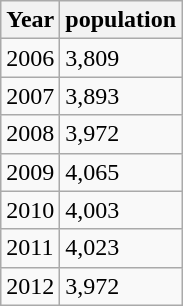<table class="wikitable">
<tr>
<th>Year</th>
<th>population </th>
</tr>
<tr>
<td>2006</td>
<td>3,809</td>
</tr>
<tr>
<td>2007</td>
<td>3,893</td>
</tr>
<tr>
<td>2008</td>
<td>3,972</td>
</tr>
<tr>
<td>2009</td>
<td>4,065</td>
</tr>
<tr>
<td>2010</td>
<td>4,003</td>
</tr>
<tr>
<td>2011</td>
<td>4,023</td>
</tr>
<tr>
<td>2012</td>
<td>3,972</td>
</tr>
</table>
